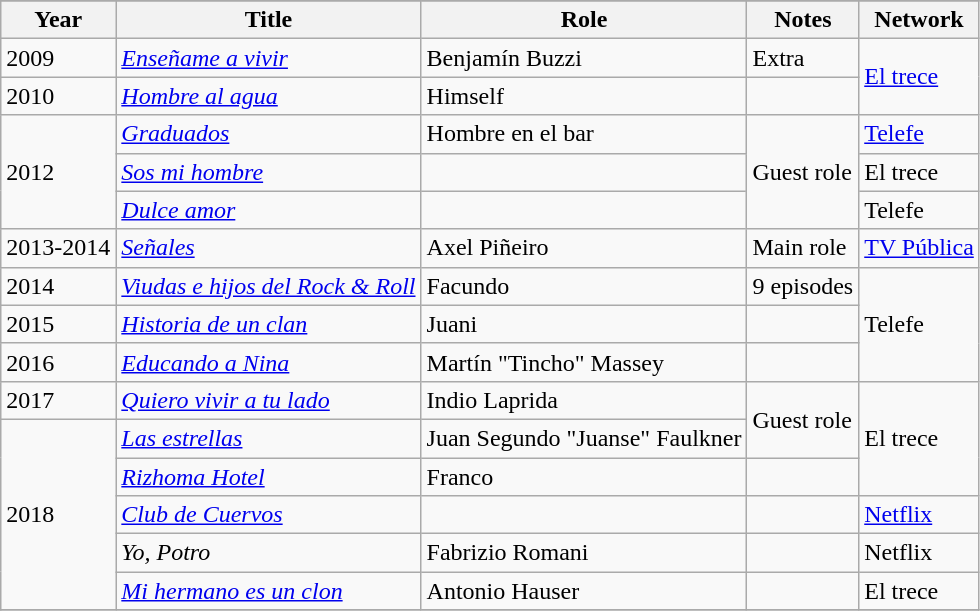<table class="wikitable">
<tr align="center">
</tr>
<tr>
<th>Year</th>
<th>Title</th>
<th>Role</th>
<th>Notes</th>
<th>Network</th>
</tr>
<tr>
<td>2009</td>
<td><em><a href='#'>Enseñame a vivir</a></em></td>
<td>Benjamín Buzzi</td>
<td>Extra</td>
<td rowspan="2"><a href='#'>El trece</a></td>
</tr>
<tr>
<td>2010</td>
<td><em><a href='#'>Hombre al agua</a></em></td>
<td>Himself</td>
<td></td>
</tr>
<tr>
<td rowspan="3">2012</td>
<td><em><a href='#'>Graduados</a></em></td>
<td>Hombre en el bar</td>
<td rowspan="3">Guest role</td>
<td><a href='#'>Telefe</a></td>
</tr>
<tr>
<td><em><a href='#'>Sos mi hombre</a></em></td>
<td></td>
<td>El trece</td>
</tr>
<tr>
<td><em><a href='#'>Dulce amor</a></em></td>
<td></td>
<td>Telefe</td>
</tr>
<tr>
<td>2013-2014</td>
<td><em><a href='#'>Señales</a></em></td>
<td>Axel Piñeiro</td>
<td>Main role</td>
<td><a href='#'>TV Pública</a></td>
</tr>
<tr>
<td>2014</td>
<td><em><a href='#'>Viudas e hijos del Rock & Roll</a></em></td>
<td>Facundo</td>
<td>9 episodes</td>
<td rowspan="3">Telefe</td>
</tr>
<tr>
<td>2015</td>
<td><em><a href='#'>Historia de un clan</a></em></td>
<td>Juani</td>
<td></td>
</tr>
<tr>
<td>2016</td>
<td><em><a href='#'>Educando a Nina</a></em></td>
<td>Martín "Tincho" Massey</td>
<td></td>
</tr>
<tr>
<td>2017</td>
<td><em><a href='#'>Quiero vivir a tu lado</a></em></td>
<td>Indio Laprida</td>
<td rowspan="2">Guest role</td>
<td rowspan="3">El trece</td>
</tr>
<tr>
<td rowspan="5">2018</td>
<td><em><a href='#'>Las estrellas</a></em></td>
<td>Juan Segundo "Juanse" Faulkner</td>
</tr>
<tr>
<td><em><a href='#'>Rizhoma Hotel</a></em></td>
<td>Franco</td>
<td></td>
</tr>
<tr>
<td><em><a href='#'>Club de Cuervos</a></em></td>
<td></td>
<td></td>
<td><a href='#'>Netflix</a></td>
</tr>
<tr>
<td><em>Yo, Potro</em></td>
<td>Fabrizio Romani</td>
<td></td>
<td>Netflix</td>
</tr>
<tr>
<td><em><a href='#'>Mi hermano es un clon</a></em></td>
<td>Antonio Hauser</td>
<td></td>
<td>El trece</td>
</tr>
<tr>
</tr>
</table>
